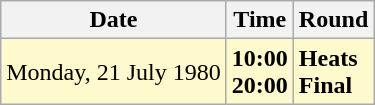<table class="wikitable">
<tr>
<th>Date</th>
<th>Time</th>
<th>Round</th>
</tr>
<tr style=background:lemonchiffon>
<td>Monday, 21 July 1980</td>
<td><strong>10:00</strong><br><strong>20:00</strong></td>
<td><strong>Heats</strong><br><strong>Final</strong></td>
</tr>
</table>
